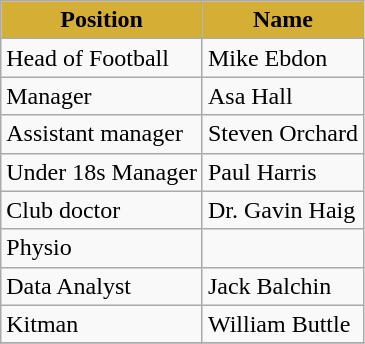<table class="wikitable">
<tr>
<th style="background-color:#d5af35; color:black;;" scope="col">Position</th>
<th style="background-color:#d5af35; color:black;;" scope="col">Name</th>
</tr>
<tr>
<td>Head of Football</td>
<td> Mike Ebdon</td>
</tr>
<tr>
<td>Manager</td>
<td> Asa Hall</td>
</tr>
<tr>
<td>Assistant manager</td>
<td> Steven Orchard</td>
</tr>
<tr>
<td>Under 18s Manager</td>
<td> Paul Harris</td>
</tr>
<tr>
<td>Club doctor</td>
<td> Dr. Gavin Haig</td>
</tr>
<tr>
<td>Physio</td>
<td></td>
</tr>
<tr>
<td>Data Analyst</td>
<td> Jack Balchin</td>
</tr>
<tr>
<td>Kitman</td>
<td> William Buttle</td>
</tr>
<tr>
</tr>
</table>
